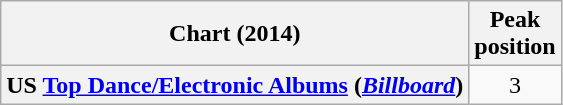<table class="wikitable sortable plainrowheaders" style="text-align:center">
<tr>
<th scope="col">Chart (2014)</th>
<th scope="col">Peak<br>position</th>
</tr>
<tr>
<th scope="row">US <a href='#'>Top Dance/Electronic Albums</a> (<a href='#'><em>Billboard</em></a>)</th>
<td>3</td>
</tr>
</table>
